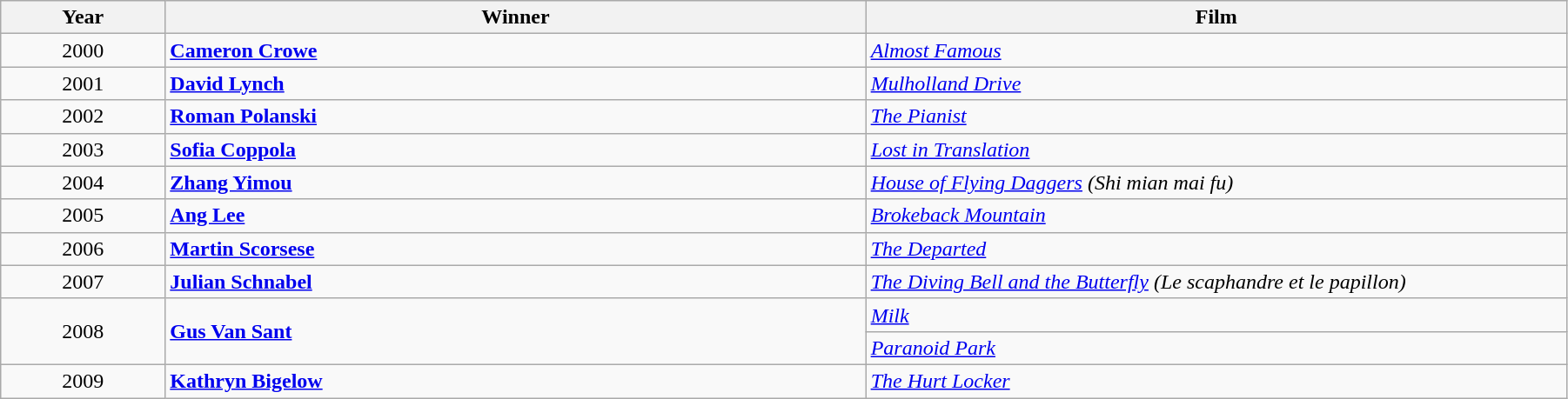<table class="wikitable" width="95%" cellpadding="5">
<tr>
<th width="100"><strong>Year</strong></th>
<th width="450"><strong>Winner</strong></th>
<th width="450"><strong>Film</strong></th>
</tr>
<tr>
<td style="text-align:center;">2000</td>
<td><strong><a href='#'>Cameron Crowe</a></strong></td>
<td><em><a href='#'>Almost Famous</a></em></td>
</tr>
<tr>
<td style="text-align:center;">2001</td>
<td><strong><a href='#'>David Lynch</a></strong></td>
<td><em><a href='#'>Mulholland Drive</a></em></td>
</tr>
<tr>
<td style="text-align:center;">2002</td>
<td><strong><a href='#'>Roman Polanski</a></strong></td>
<td><em><a href='#'>The Pianist</a></em></td>
</tr>
<tr>
<td style="text-align:center;">2003</td>
<td><strong><a href='#'>Sofia Coppola</a></strong></td>
<td><em><a href='#'>Lost in Translation</a></em></td>
</tr>
<tr>
<td style="text-align:center;">2004</td>
<td><strong><a href='#'>Zhang Yimou</a></strong></td>
<td><em><a href='#'>House of Flying Daggers</a> (Shi mian mai fu)</em></td>
</tr>
<tr>
<td style="text-align:center;">2005</td>
<td><strong><a href='#'>Ang Lee</a></strong></td>
<td><em><a href='#'>Brokeback Mountain</a></em></td>
</tr>
<tr>
<td style="text-align:center;">2006</td>
<td><strong><a href='#'>Martin Scorsese</a></strong></td>
<td><em><a href='#'>The Departed</a></em></td>
</tr>
<tr>
<td style="text-align:center;">2007</td>
<td><strong><a href='#'>Julian Schnabel</a></strong></td>
<td><em><a href='#'>The Diving Bell and the Butterfly</a> (Le scaphandre et le papillon)</em></td>
</tr>
<tr>
<td rowspan="2" style="text-align:center;">2008</td>
<td rowspan="2"><strong><a href='#'>Gus Van Sant</a></strong></td>
<td><em><a href='#'>Milk</a></em></td>
</tr>
<tr>
<td><em><a href='#'>Paranoid Park</a></em></td>
</tr>
<tr>
<td style="text-align:center;">2009</td>
<td><strong><a href='#'>Kathryn Bigelow</a></strong></td>
<td><em><a href='#'>The Hurt Locker</a></em></td>
</tr>
</table>
